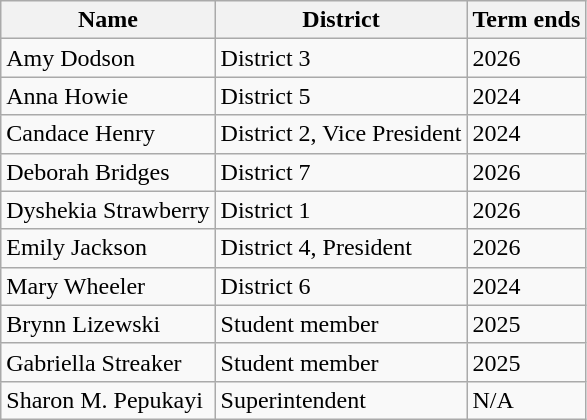<table class="wikitable">
<tr>
<th>Name</th>
<th>District</th>
<th>Term ends</th>
</tr>
<tr>
<td>Amy Dodson</td>
<td>District 3</td>
<td>2026</td>
</tr>
<tr>
<td>Anna Howie</td>
<td>District 5</td>
<td>2024</td>
</tr>
<tr>
<td>Candace Henry</td>
<td>District 2, Vice President</td>
<td>2024</td>
</tr>
<tr>
<td>Deborah Bridges</td>
<td>District 7</td>
<td>2026</td>
</tr>
<tr>
<td>Dyshekia Strawberry</td>
<td>District 1</td>
<td>2026</td>
</tr>
<tr>
<td>Emily Jackson</td>
<td>District 4, President</td>
<td>2026</td>
</tr>
<tr>
<td>Mary Wheeler</td>
<td>District 6</td>
<td>2024</td>
</tr>
<tr>
<td>Brynn Lizewski</td>
<td>Student member</td>
<td>2025</td>
</tr>
<tr>
<td>Gabriella Streaker</td>
<td>Student member</td>
<td>2025</td>
</tr>
<tr>
<td>Sharon M. Pepukayi</td>
<td>Superintendent</td>
<td>N/A</td>
</tr>
</table>
